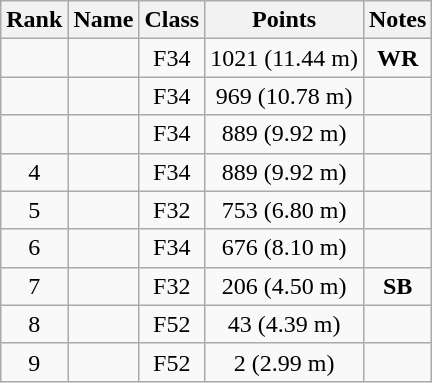<table class="wikitable" style="text-align:center">
<tr>
<th>Rank</th>
<th>Name</th>
<th>Class</th>
<th>Points</th>
<th>Notes</th>
</tr>
<tr>
<td></td>
<td align="left"></td>
<td>F34</td>
<td>1021 (11.44 m)</td>
<td><strong>WR</strong></td>
</tr>
<tr>
<td></td>
<td align="left"></td>
<td>F34</td>
<td>969 (10.78 m)</td>
<td></td>
</tr>
<tr>
<td></td>
<td align="left"></td>
<td>F34</td>
<td>889 (9.92 m)</td>
<td></td>
</tr>
<tr>
<td>4</td>
<td align="left"></td>
<td>F34</td>
<td>889 (9.92 m)</td>
<td></td>
</tr>
<tr>
<td>5</td>
<td align="left"></td>
<td>F32</td>
<td>753 (6.80 m)</td>
<td></td>
</tr>
<tr>
<td>6</td>
<td align="left"></td>
<td>F34</td>
<td>676 (8.10 m)</td>
<td></td>
</tr>
<tr>
<td>7</td>
<td align="left"></td>
<td>F32</td>
<td>206 (4.50 m)</td>
<td><strong>SB</strong></td>
</tr>
<tr>
<td>8</td>
<td align="left"></td>
<td>F52</td>
<td>43 (4.39 m)</td>
<td></td>
</tr>
<tr>
<td>9</td>
<td align="left"></td>
<td>F52</td>
<td>2 (2.99 m)</td>
<td></td>
</tr>
</table>
